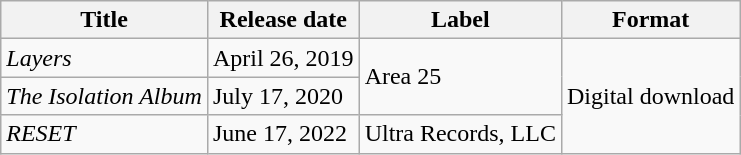<table class="wikitable plainrowheaders">
<tr>
<th>Title</th>
<th>Release date</th>
<th>Label</th>
<th>Format</th>
</tr>
<tr>
<td><em>Layers</em></td>
<td>April 26, 2019</td>
<td rowspan="2">Area 25</td>
<td rowspan="3">Digital download</td>
</tr>
<tr>
<td><em>The Isolation Album</em></td>
<td>July 17, 2020</td>
</tr>
<tr>
<td><em>RESET</em></td>
<td>June 17, 2022</td>
<td>Ultra Records, LLC</td>
</tr>
</table>
